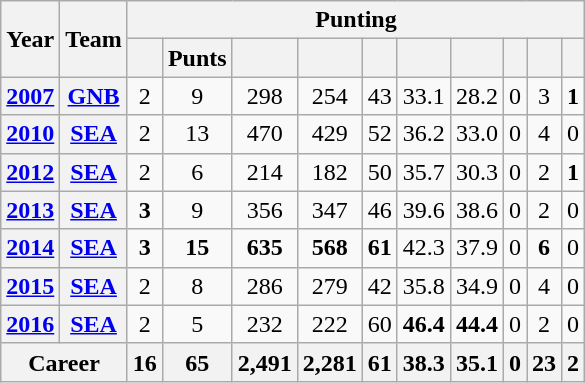<table class=wikitable style="text-align:center;">
<tr>
<th rowspan="2">Year</th>
<th rowspan="2">Team</th>
<th colspan="10">Punting</th>
</tr>
<tr>
<th></th>
<th>Punts</th>
<th></th>
<th></th>
<th></th>
<th></th>
<th></th>
<th></th>
<th></th>
<th></th>
</tr>
<tr>
<th><a href='#'>2007</a></th>
<th><a href='#'>GNB</a></th>
<td>2</td>
<td>9</td>
<td>298</td>
<td>254</td>
<td>43</td>
<td>33.1</td>
<td>28.2</td>
<td>0</td>
<td>3</td>
<td><strong>1</strong></td>
</tr>
<tr>
<th><a href='#'>2010</a></th>
<th><a href='#'>SEA</a></th>
<td>2</td>
<td>13</td>
<td>470</td>
<td>429</td>
<td>52</td>
<td>36.2</td>
<td>33.0</td>
<td>0</td>
<td>4</td>
<td>0</td>
</tr>
<tr>
<th><a href='#'>2012</a></th>
<th><a href='#'>SEA</a></th>
<td>2</td>
<td>6</td>
<td>214</td>
<td>182</td>
<td>50</td>
<td>35.7</td>
<td>30.3</td>
<td>0</td>
<td>2</td>
<td><strong>1</strong></td>
</tr>
<tr>
<th><a href='#'>2013</a></th>
<th><a href='#'>SEA</a></th>
<td><strong>3</strong></td>
<td>9</td>
<td>356</td>
<td>347</td>
<td>46</td>
<td>39.6</td>
<td>38.6</td>
<td>0</td>
<td>2</td>
<td>0</td>
</tr>
<tr>
<th><a href='#'>2014</a></th>
<th><a href='#'>SEA</a></th>
<td><strong>3</strong></td>
<td><strong>15</strong></td>
<td><strong>635</strong></td>
<td><strong>568</strong></td>
<td><strong>61</strong></td>
<td>42.3</td>
<td>37.9</td>
<td>0</td>
<td><strong>6</strong></td>
<td>0</td>
</tr>
<tr>
<th><a href='#'>2015</a></th>
<th><a href='#'>SEA</a></th>
<td>2</td>
<td>8</td>
<td>286</td>
<td>279</td>
<td>42</td>
<td>35.8</td>
<td>34.9</td>
<td>0</td>
<td>4</td>
<td>0</td>
</tr>
<tr>
<th><a href='#'>2016</a></th>
<th><a href='#'>SEA</a></th>
<td>2</td>
<td>5</td>
<td>232</td>
<td>222</td>
<td>60</td>
<td><strong>46.4</strong></td>
<td><strong>44.4</strong></td>
<td>0</td>
<td>2</td>
<td>0</td>
</tr>
<tr>
<th colspan="2">Career</th>
<th>16</th>
<th>65</th>
<th>2,491</th>
<th>2,281</th>
<th>61</th>
<th>38.3</th>
<th>35.1</th>
<th>0</th>
<th>23</th>
<th>2</th>
</tr>
</table>
